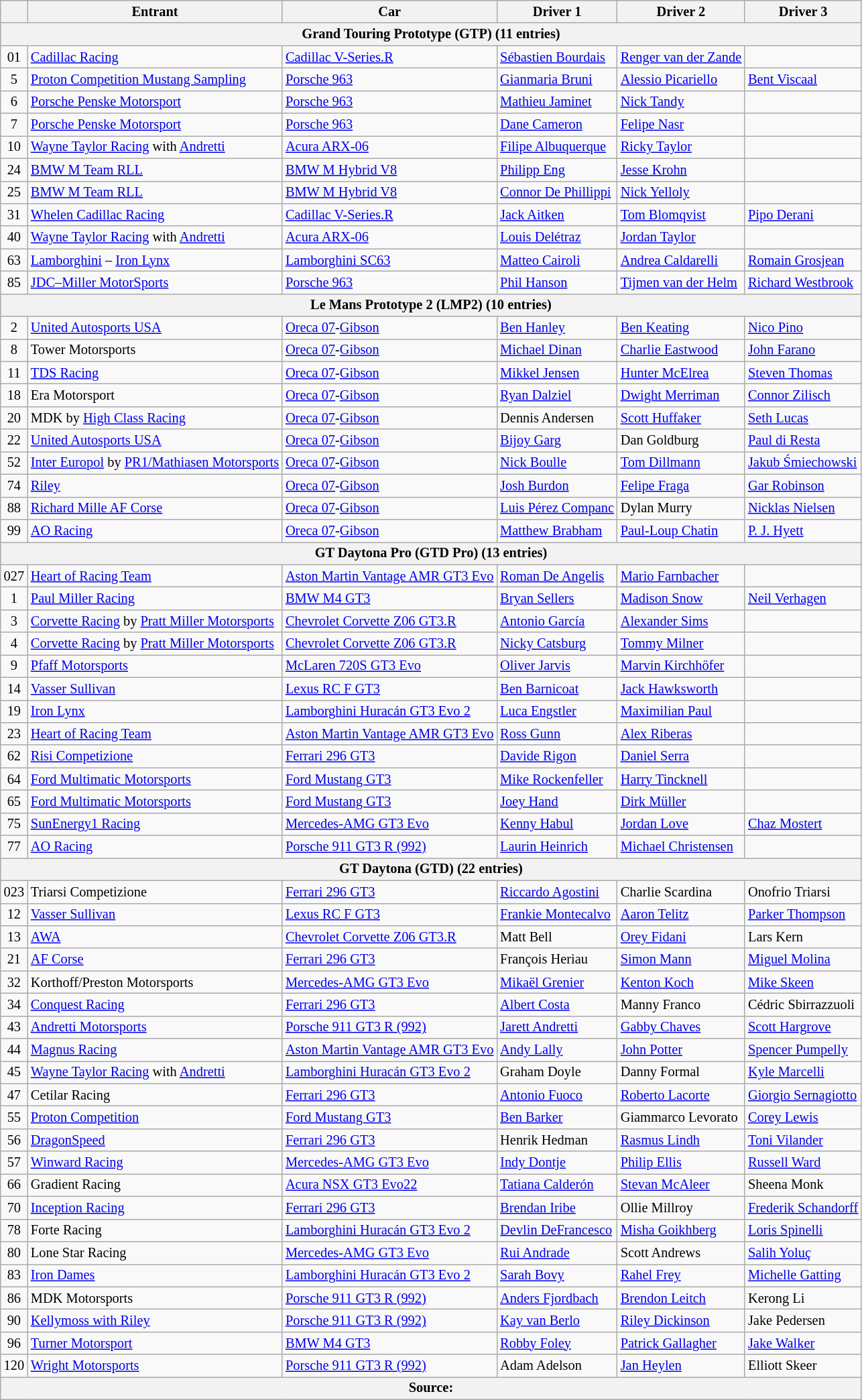<table class="wikitable" style="font-size: 85%;">
<tr>
<th></th>
<th>Entrant</th>
<th>Car</th>
<th>Driver 1</th>
<th>Driver 2</th>
<th>Driver 3</th>
</tr>
<tr>
<th colspan="6">Grand Touring Prototype (GTP) (11 entries)</th>
</tr>
<tr>
<td align=center>01</td>
<td> <a href='#'>Cadillac Racing</a></td>
<td><a href='#'>Cadillac V-Series.R</a></td>
<td> <a href='#'>Sébastien Bourdais</a></td>
<td> <a href='#'>Renger van der Zande</a></td>
<td></td>
</tr>
<tr>
<td align=center>5</td>
<td> <a href='#'>Proton Competition Mustang Sampling</a></td>
<td><a href='#'>Porsche 963</a></td>
<td> <a href='#'>Gianmaria Bruni</a></td>
<td> <a href='#'>Alessio Picariello</a></td>
<td> <a href='#'>Bent Viscaal</a></td>
</tr>
<tr>
<td align=center>6</td>
<td> <a href='#'>Porsche Penske Motorsport</a></td>
<td><a href='#'>Porsche 963</a></td>
<td> <a href='#'>Mathieu Jaminet</a></td>
<td> <a href='#'>Nick Tandy</a></td>
<td></td>
</tr>
<tr>
<td align=center>7</td>
<td> <a href='#'>Porsche Penske Motorsport</a></td>
<td><a href='#'>Porsche 963</a></td>
<td> <a href='#'>Dane Cameron</a></td>
<td> <a href='#'>Felipe Nasr</a></td>
<td></td>
</tr>
<tr>
<td align=center>10</td>
<td> <a href='#'>Wayne Taylor Racing</a> with <a href='#'>Andretti</a></td>
<td><a href='#'>Acura ARX-06</a></td>
<td> <a href='#'>Filipe Albuquerque</a></td>
<td> <a href='#'>Ricky Taylor</a></td>
<td></td>
</tr>
<tr>
<td align=center>24</td>
<td> <a href='#'>BMW M Team RLL</a></td>
<td><a href='#'>BMW M Hybrid V8</a></td>
<td> <a href='#'>Philipp Eng</a></td>
<td> <a href='#'>Jesse Krohn</a></td>
<td></td>
</tr>
<tr>
<td align=center>25</td>
<td> <a href='#'>BMW M Team RLL</a></td>
<td><a href='#'>BMW M Hybrid V8</a></td>
<td> <a href='#'>Connor De Phillippi</a></td>
<td> <a href='#'>Nick Yelloly</a></td>
<td></td>
</tr>
<tr>
<td align=center>31</td>
<td> <a href='#'>Whelen Cadillac Racing</a></td>
<td><a href='#'>Cadillac V-Series.R</a></td>
<td> <a href='#'>Jack Aitken</a></td>
<td> <a href='#'>Tom Blomqvist</a></td>
<td> <a href='#'>Pipo Derani</a></td>
</tr>
<tr>
<td align=center>40</td>
<td> <a href='#'>Wayne Taylor Racing</a> with <a href='#'>Andretti</a></td>
<td><a href='#'>Acura ARX-06</a></td>
<td> <a href='#'>Louis Delétraz</a></td>
<td> <a href='#'>Jordan Taylor</a></td>
<td></td>
</tr>
<tr>
<td align=center>63</td>
<td> <a href='#'>Lamborghini</a> – <a href='#'>Iron Lynx</a></td>
<td><a href='#'>Lamborghini SC63</a></td>
<td> <a href='#'>Matteo Cairoli</a></td>
<td> <a href='#'>Andrea Caldarelli</a></td>
<td> <a href='#'>Romain Grosjean</a></td>
</tr>
<tr>
<td align=center>85</td>
<td> <a href='#'>JDC–Miller MotorSports</a></td>
<td><a href='#'>Porsche 963</a></td>
<td> <a href='#'>Phil Hanson</a></td>
<td> <a href='#'>Tijmen van der Helm</a></td>
<td> <a href='#'>Richard Westbrook</a></td>
</tr>
<tr>
<th colspan="6">Le Mans Prototype 2 (LMP2) (10 entries)</th>
</tr>
<tr>
<td align=center>2</td>
<td> <a href='#'>United Autosports USA</a></td>
<td><a href='#'>Oreca 07</a>-<a href='#'>Gibson</a></td>
<td> <a href='#'>Ben Hanley</a></td>
<td> <a href='#'>Ben Keating</a></td>
<td> <a href='#'>Nico Pino</a></td>
</tr>
<tr>
<td align=center>8</td>
<td> Tower Motorsports</td>
<td><a href='#'>Oreca 07</a>-<a href='#'>Gibson</a></td>
<td> <a href='#'>Michael Dinan</a></td>
<td> <a href='#'>Charlie Eastwood</a></td>
<td> <a href='#'>John Farano</a></td>
</tr>
<tr>
<td align=center>11</td>
<td> <a href='#'>TDS Racing</a></td>
<td><a href='#'>Oreca 07</a>-<a href='#'>Gibson</a></td>
<td> <a href='#'>Mikkel Jensen</a></td>
<td> <a href='#'>Hunter McElrea</a></td>
<td> <a href='#'>Steven Thomas</a></td>
</tr>
<tr>
<td align=center>18</td>
<td> Era Motorsport</td>
<td><a href='#'>Oreca 07</a>-<a href='#'>Gibson</a></td>
<td> <a href='#'>Ryan Dalziel</a></td>
<td> <a href='#'>Dwight Merriman</a></td>
<td> <a href='#'>Connor Zilisch</a></td>
</tr>
<tr>
<td align=center>20</td>
<td> MDK by <a href='#'>High Class Racing</a></td>
<td><a href='#'>Oreca 07</a>-<a href='#'>Gibson</a></td>
<td> Dennis Andersen</td>
<td> <a href='#'>Scott Huffaker</a></td>
<td> <a href='#'>Seth Lucas</a></td>
</tr>
<tr>
<td align=center>22</td>
<td> <a href='#'>United Autosports USA</a></td>
<td><a href='#'>Oreca 07</a>-<a href='#'>Gibson</a></td>
<td> <a href='#'>Bijoy Garg</a></td>
<td> Dan Goldburg</td>
<td> <a href='#'>Paul di Resta</a></td>
</tr>
<tr>
<td align=center>52</td>
<td> <a href='#'>Inter Europol</a> by <a href='#'>PR1/Mathiasen Motorsports</a></td>
<td><a href='#'>Oreca 07</a>-<a href='#'>Gibson</a></td>
<td> <a href='#'>Nick Boulle</a></td>
<td> <a href='#'>Tom Dillmann</a></td>
<td> <a href='#'>Jakub Śmiechowski</a></td>
</tr>
<tr>
<td align=center>74</td>
<td> <a href='#'>Riley</a></td>
<td><a href='#'>Oreca 07</a>-<a href='#'>Gibson</a></td>
<td> <a href='#'>Josh Burdon</a></td>
<td> <a href='#'>Felipe Fraga</a></td>
<td> <a href='#'>Gar Robinson</a></td>
</tr>
<tr>
<td align=center>88</td>
<td> <a href='#'>Richard Mille AF Corse</a></td>
<td><a href='#'>Oreca 07</a>-<a href='#'>Gibson</a></td>
<td> <a href='#'>Luis Pérez Companc</a></td>
<td> Dylan Murry</td>
<td> <a href='#'>Nicklas Nielsen</a></td>
</tr>
<tr>
<td align=center>99</td>
<td> <a href='#'>AO Racing</a></td>
<td><a href='#'>Oreca 07</a>-<a href='#'>Gibson</a></td>
<td> <a href='#'>Matthew Brabham</a></td>
<td> <a href='#'>Paul-Loup Chatin</a></td>
<td> <a href='#'>P. J. Hyett</a></td>
</tr>
<tr>
<th colspan="6">GT Daytona Pro (GTD Pro) (13 entries)</th>
</tr>
<tr>
<td align=center>027</td>
<td> <a href='#'>Heart of Racing Team</a></td>
<td><a href='#'>Aston Martin Vantage AMR GT3 Evo</a></td>
<td> <a href='#'>Roman De Angelis</a></td>
<td> <a href='#'>Mario Farnbacher</a></td>
<td></td>
</tr>
<tr>
<td align=center>1</td>
<td> <a href='#'>Paul Miller Racing</a></td>
<td><a href='#'>BMW M4 GT3</a></td>
<td> <a href='#'>Bryan Sellers</a></td>
<td> <a href='#'>Madison Snow</a></td>
<td> <a href='#'>Neil Verhagen</a></td>
</tr>
<tr>
<td align=center>3</td>
<td> <a href='#'>Corvette Racing</a> by <a href='#'>Pratt Miller Motorsports</a></td>
<td><a href='#'>Chevrolet Corvette Z06 GT3.R</a></td>
<td> <a href='#'>Antonio García</a></td>
<td> <a href='#'>Alexander Sims</a></td>
<td></td>
</tr>
<tr>
<td align=center>4</td>
<td> <a href='#'>Corvette Racing</a> by <a href='#'>Pratt Miller Motorsports</a></td>
<td><a href='#'>Chevrolet Corvette Z06 GT3.R</a></td>
<td> <a href='#'>Nicky Catsburg</a></td>
<td> <a href='#'>Tommy Milner</a></td>
<td></td>
</tr>
<tr>
<td align=center>9</td>
<td> <a href='#'>Pfaff Motorsports</a></td>
<td><a href='#'>McLaren 720S GT3 Evo</a></td>
<td> <a href='#'>Oliver Jarvis</a></td>
<td> <a href='#'>Marvin Kirchhöfer</a></td>
<td></td>
</tr>
<tr>
<td align=center>14</td>
<td> <a href='#'>Vasser Sullivan</a></td>
<td><a href='#'>Lexus RC F GT3</a></td>
<td> <a href='#'>Ben Barnicoat</a></td>
<td> <a href='#'>Jack Hawksworth</a></td>
<td></td>
</tr>
<tr>
<td align=center>19</td>
<td> <a href='#'>Iron Lynx</a></td>
<td><a href='#'>Lamborghini Huracán GT3 Evo 2</a></td>
<td> <a href='#'>Luca Engstler</a></td>
<td> <a href='#'>Maximilian Paul</a></td>
<td></td>
</tr>
<tr>
<td align=center>23</td>
<td> <a href='#'>Heart of Racing Team</a></td>
<td><a href='#'>Aston Martin Vantage AMR GT3 Evo</a></td>
<td> <a href='#'>Ross Gunn</a></td>
<td> <a href='#'>Alex Riberas</a></td>
<td></td>
</tr>
<tr>
<td align=center>62</td>
<td> <a href='#'>Risi Competizione</a></td>
<td><a href='#'>Ferrari 296 GT3</a></td>
<td> <a href='#'>Davide Rigon</a></td>
<td> <a href='#'>Daniel Serra</a></td>
<td></td>
</tr>
<tr>
<td align=center>64</td>
<td> <a href='#'>Ford Multimatic Motorsports</a></td>
<td><a href='#'>Ford Mustang GT3</a></td>
<td> <a href='#'>Mike Rockenfeller</a></td>
<td> <a href='#'>Harry Tincknell</a></td>
<td></td>
</tr>
<tr>
<td align=center>65</td>
<td> <a href='#'>Ford Multimatic Motorsports</a></td>
<td><a href='#'>Ford Mustang GT3</a></td>
<td> <a href='#'>Joey Hand</a></td>
<td> <a href='#'>Dirk Müller</a></td>
<td></td>
</tr>
<tr>
<td align=center>75</td>
<td> <a href='#'>SunEnergy1 Racing</a></td>
<td><a href='#'>Mercedes-AMG GT3 Evo</a></td>
<td> <a href='#'>Kenny Habul</a></td>
<td> <a href='#'>Jordan Love</a></td>
<td> <a href='#'>Chaz Mostert</a></td>
</tr>
<tr>
<td align=center>77</td>
<td> <a href='#'>AO Racing</a></td>
<td><a href='#'>Porsche 911 GT3 R (992)</a></td>
<td> <a href='#'>Laurin Heinrich</a></td>
<td> <a href='#'>Michael Christensen</a></td>
<td></td>
</tr>
<tr>
<th colspan="6">GT Daytona (GTD) (22 entries)</th>
</tr>
<tr>
<td align=center>023</td>
<td> Triarsi Competizione</td>
<td><a href='#'>Ferrari 296 GT3</a></td>
<td> <a href='#'>Riccardo Agostini</a></td>
<td> Charlie Scardina</td>
<td> Onofrio Triarsi</td>
</tr>
<tr>
<td align=center>12</td>
<td> <a href='#'>Vasser Sullivan</a></td>
<td><a href='#'>Lexus RC F GT3</a></td>
<td> <a href='#'>Frankie Montecalvo</a></td>
<td> <a href='#'>Aaron Telitz</a></td>
<td> <a href='#'>Parker Thompson</a></td>
</tr>
<tr>
<td align=center>13</td>
<td> <a href='#'>AWA</a></td>
<td><a href='#'>Chevrolet Corvette Z06 GT3.R</a></td>
<td> Matt Bell</td>
<td> <a href='#'>Orey Fidani</a></td>
<td> Lars Kern</td>
</tr>
<tr>
<td align=center>21</td>
<td> <a href='#'>AF Corse</a></td>
<td><a href='#'>Ferrari 296 GT3</a></td>
<td> François Heriau</td>
<td> <a href='#'>Simon Mann</a></td>
<td> <a href='#'>Miguel Molina</a></td>
</tr>
<tr>
<td align=center>32</td>
<td> Korthoff/Preston Motorsports</td>
<td><a href='#'>Mercedes-AMG GT3 Evo</a></td>
<td> <a href='#'>Mikaël Grenier</a></td>
<td> <a href='#'>Kenton Koch</a></td>
<td> <a href='#'>Mike Skeen</a></td>
</tr>
<tr>
<td align=center>34</td>
<td> <a href='#'>Conquest Racing</a></td>
<td><a href='#'>Ferrari 296 GT3</a></td>
<td> <a href='#'>Albert Costa</a></td>
<td> Manny Franco</td>
<td> Cédric Sbirrazzuoli</td>
</tr>
<tr>
<td align=center>43</td>
<td> <a href='#'>Andretti Motorsports</a></td>
<td><a href='#'>Porsche 911 GT3 R (992)</a></td>
<td> <a href='#'>Jarett Andretti</a></td>
<td> <a href='#'>Gabby Chaves</a></td>
<td> <a href='#'>Scott Hargrove</a></td>
</tr>
<tr>
<td align=center>44</td>
<td> <a href='#'>Magnus Racing</a></td>
<td><a href='#'>Aston Martin Vantage AMR GT3 Evo</a></td>
<td> <a href='#'>Andy Lally</a></td>
<td> <a href='#'>John Potter</a></td>
<td> <a href='#'>Spencer Pumpelly</a></td>
</tr>
<tr>
<td align=center>45</td>
<td> <a href='#'>Wayne Taylor Racing</a> with <a href='#'>Andretti</a></td>
<td><a href='#'>Lamborghini Huracán GT3 Evo 2</a></td>
<td> Graham Doyle</td>
<td> Danny Formal</td>
<td> <a href='#'>Kyle Marcelli</a></td>
</tr>
<tr>
<td align=center>47</td>
<td> Cetilar Racing</td>
<td><a href='#'>Ferrari 296 GT3</a></td>
<td> <a href='#'>Antonio Fuoco</a></td>
<td> <a href='#'>Roberto Lacorte</a></td>
<td> <a href='#'>Giorgio Sernagiotto</a></td>
</tr>
<tr>
<td align=center>55</td>
<td> <a href='#'>Proton Competition</a></td>
<td><a href='#'>Ford Mustang GT3</a></td>
<td> <a href='#'>Ben Barker</a></td>
<td> Giammarco Levorato</td>
<td> <a href='#'>Corey Lewis</a></td>
</tr>
<tr>
<td align=center>56</td>
<td> <a href='#'>DragonSpeed</a></td>
<td><a href='#'>Ferrari 296 GT3</a></td>
<td> Henrik Hedman</td>
<td> <a href='#'>Rasmus Lindh</a></td>
<td> <a href='#'>Toni Vilander</a></td>
</tr>
<tr>
<td align=center>57</td>
<td> <a href='#'>Winward Racing</a></td>
<td><a href='#'>Mercedes-AMG GT3 Evo</a></td>
<td> <a href='#'>Indy Dontje</a></td>
<td> <a href='#'>Philip Ellis</a></td>
<td> <a href='#'>Russell Ward</a></td>
</tr>
<tr>
<td align=center>66</td>
<td> Gradient Racing</td>
<td><a href='#'>Acura NSX GT3 Evo22</a></td>
<td> <a href='#'>Tatiana Calderón</a></td>
<td> <a href='#'>Stevan McAleer</a></td>
<td> Sheena Monk</td>
</tr>
<tr>
<td align=center>70</td>
<td> <a href='#'>Inception Racing</a></td>
<td><a href='#'>Ferrari 296 GT3</a></td>
<td> <a href='#'>Brendan Iribe</a></td>
<td> Ollie Millroy</td>
<td> <a href='#'>Frederik Schandorff</a></td>
</tr>
<tr>
<td align=center>78</td>
<td> Forte Racing</td>
<td><a href='#'>Lamborghini Huracán GT3 Evo 2</a></td>
<td> <a href='#'>Devlin DeFrancesco</a></td>
<td> <a href='#'>Misha Goikhberg</a></td>
<td> <a href='#'>Loris Spinelli</a></td>
</tr>
<tr>
<td align=center>80</td>
<td> Lone Star Racing</td>
<td><a href='#'>Mercedes-AMG GT3 Evo</a></td>
<td> <a href='#'>Rui Andrade</a></td>
<td> Scott Andrews</td>
<td> <a href='#'>Salih Yoluç</a></td>
</tr>
<tr>
<td align=center>83</td>
<td> <a href='#'>Iron Dames</a></td>
<td><a href='#'>Lamborghini Huracán GT3 Evo 2</a></td>
<td> <a href='#'>Sarah Bovy</a></td>
<td> <a href='#'>Rahel Frey</a></td>
<td> <a href='#'>Michelle Gatting</a></td>
</tr>
<tr>
<td align=center>86</td>
<td> MDK Motorsports</td>
<td><a href='#'>Porsche 911 GT3 R (992)</a></td>
<td> <a href='#'>Anders Fjordbach</a></td>
<td> <a href='#'>Brendon Leitch</a></td>
<td> Kerong Li</td>
</tr>
<tr>
<td align=center>90</td>
<td> <a href='#'>Kellymoss with Riley</a></td>
<td><a href='#'>Porsche 911 GT3 R (992)</a></td>
<td> <a href='#'>Kay van Berlo</a></td>
<td> <a href='#'>Riley Dickinson</a></td>
<td> Jake Pedersen</td>
</tr>
<tr>
<td align=center>96</td>
<td> <a href='#'>Turner Motorsport</a></td>
<td><a href='#'>BMW M4 GT3</a></td>
<td> <a href='#'>Robby Foley</a></td>
<td> <a href='#'>Patrick Gallagher</a></td>
<td> <a href='#'>Jake Walker</a></td>
</tr>
<tr>
<td align=center>120</td>
<td> <a href='#'>Wright Motorsports</a></td>
<td><a href='#'>Porsche 911 GT3 R (992)</a></td>
<td> Adam Adelson</td>
<td> <a href='#'>Jan Heylen</a></td>
<td> Elliott Skeer</td>
</tr>
<tr>
<th colspan="6">Source:</th>
</tr>
</table>
